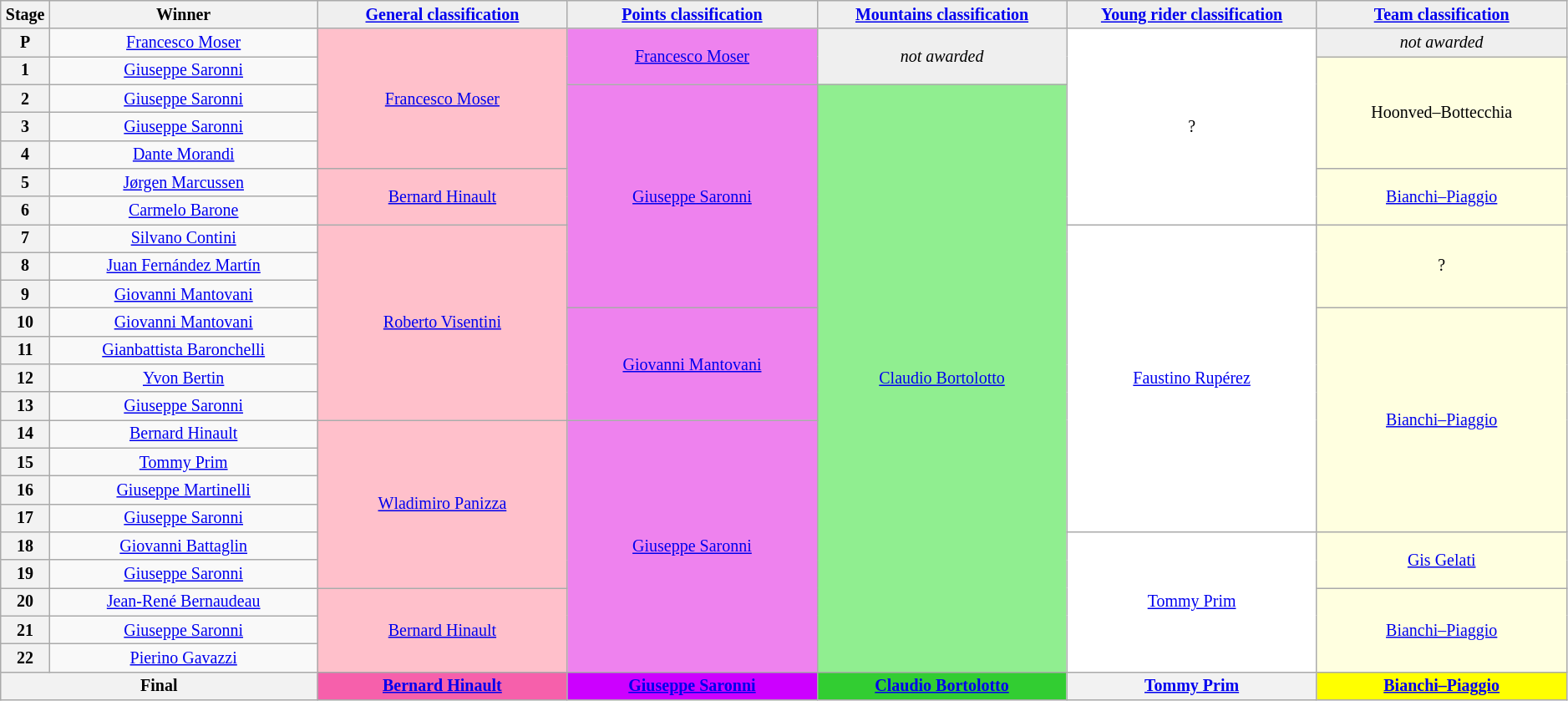<table class="wikitable" style="text-align: center; font-size:smaller;">
<tr style="background:#efefef;">
<th style="width:1%;">Stage</th>
<th style="width:15%;">Winner</th>
<th style="background:#efefef; width:14%;"><a href='#'>General classification</a><br></th>
<th style="background:#efefef; width:14%;"><a href='#'>Points classification</a><br></th>
<th style="background:#efefef; width:14%;"><a href='#'>Mountains classification</a><br></th>
<th style="background:#efefef; width:14%;"><a href='#'>Young rider classification</a></th>
<th style="background:#efefef; width:14%;"><a href='#'>Team classification</a></th>
</tr>
<tr>
<th>P</th>
<td><a href='#'>Francesco Moser</a></td>
<td style="background:pink;" rowspan="5"><a href='#'>Francesco Moser</a></td>
<td style="background:violet;" rowspan="2"><a href='#'>Francesco Moser</a></td>
<td style="background:#EFEFEF;" rowspan="2"><em>not awarded</em></td>
<td style="background:white;" rowspan="7">?</td>
<td style="background:#EFEFEF;"><em>not awarded</em></td>
</tr>
<tr>
<th>1</th>
<td><a href='#'>Giuseppe Saronni</a></td>
<td style="background:lightyellow;" rowspan="4">Hoonved–Bottecchia</td>
</tr>
<tr>
<th>2</th>
<td><a href='#'>Giuseppe Saronni</a></td>
<td style="background:violet;" rowspan="8"><a href='#'>Giuseppe Saronni</a></td>
<td style="background:lightgreen;" rowspan="21"><a href='#'>Claudio Bortolotto</a></td>
</tr>
<tr>
<th>3</th>
<td><a href='#'>Giuseppe Saronni</a></td>
</tr>
<tr>
<th>4</th>
<td><a href='#'>Dante Morandi</a></td>
</tr>
<tr>
<th>5</th>
<td><a href='#'>Jørgen Marcussen</a></td>
<td style="background:pink;" rowspan="2"><a href='#'>Bernard Hinault</a></td>
<td style="background:lightyellow;" rowspan="2"><a href='#'>Bianchi–Piaggio</a></td>
</tr>
<tr>
<th>6</th>
<td><a href='#'>Carmelo Barone</a></td>
</tr>
<tr>
<th>7</th>
<td><a href='#'>Silvano Contini</a></td>
<td style="background:pink;" rowspan="7"><a href='#'>Roberto Visentini</a></td>
<td style="background:white;" rowspan="11"><a href='#'>Faustino Rupérez</a></td>
<td style="background:lightyellow;" rowspan="3">?</td>
</tr>
<tr>
<th>8</th>
<td><a href='#'>Juan Fernández Martín</a></td>
</tr>
<tr>
<th>9</th>
<td><a href='#'>Giovanni Mantovani</a></td>
</tr>
<tr>
<th>10</th>
<td><a href='#'>Giovanni Mantovani</a></td>
<td style="background:violet;" rowspan="4"><a href='#'>Giovanni Mantovani</a></td>
<td style="background:lightyellow;" rowspan="8"><a href='#'>Bianchi–Piaggio</a></td>
</tr>
<tr>
<th>11</th>
<td><a href='#'>Gianbattista Baronchelli</a></td>
</tr>
<tr>
<th>12</th>
<td><a href='#'>Yvon Bertin</a></td>
</tr>
<tr>
<th>13</th>
<td><a href='#'>Giuseppe Saronni</a></td>
</tr>
<tr>
<th>14</th>
<td><a href='#'>Bernard Hinault</a></td>
<td style="background:pink;" rowspan="6"><a href='#'>Wladimiro Panizza</a></td>
<td style="background:violet;" rowspan="9"><a href='#'>Giuseppe Saronni</a></td>
</tr>
<tr>
<th>15</th>
<td><a href='#'>Tommy Prim</a></td>
</tr>
<tr>
<th>16</th>
<td><a href='#'>Giuseppe Martinelli</a></td>
</tr>
<tr>
<th>17</th>
<td><a href='#'>Giuseppe Saronni</a></td>
</tr>
<tr>
<th>18</th>
<td><a href='#'>Giovanni Battaglin</a></td>
<td style="background:white;" rowspan="5"><a href='#'>Tommy Prim</a></td>
<td style="background:lightyellow;" rowspan="2"><a href='#'>Gis Gelati</a></td>
</tr>
<tr>
<th>19</th>
<td><a href='#'>Giuseppe Saronni</a></td>
</tr>
<tr>
<th>20</th>
<td><a href='#'>Jean-René Bernaudeau</a></td>
<td style="background:pink;" rowspan="3"><a href='#'>Bernard Hinault</a></td>
<td style="background:lightyellow;" rowspan="3"><a href='#'>Bianchi–Piaggio</a></td>
</tr>
<tr>
<th>21</th>
<td><a href='#'>Giuseppe Saronni</a></td>
</tr>
<tr>
<th>22</th>
<td><a href='#'>Pierino Gavazzi</a></td>
</tr>
<tr>
<th colspan=2><strong>Final</strong></th>
<th style="background:#F660AB;"><strong><a href='#'>Bernard Hinault</a></strong></th>
<th style="background:#c0f;"><strong><a href='#'>Giuseppe Saronni</a></strong></th>
<th style="background:#32CD32;"><strong><a href='#'>Claudio Bortolotto</a></strong></th>
<th style="background:offwhite;"><strong><a href='#'>Tommy Prim</a></strong></th>
<th style="background:yellow;"><strong><a href='#'>Bianchi–Piaggio</a></strong></th>
</tr>
</table>
